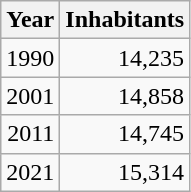<table cellspacing="0" cellpadding="0">
<tr>
<td valign="top"><br><table class="wikitable sortable zebra hintergrundfarbe5">
<tr>
<th>Year</th>
<th>Inhabitants</th>
</tr>
<tr align="right">
<td>1990</td>
<td>14,235</td>
</tr>
<tr align="right">
<td>2001</td>
<td>14,858</td>
</tr>
<tr align="right">
<td>2011</td>
<td>14,745</td>
</tr>
<tr align="right">
<td>2021</td>
<td>15,314</td>
</tr>
</table>
</td>
</tr>
</table>
